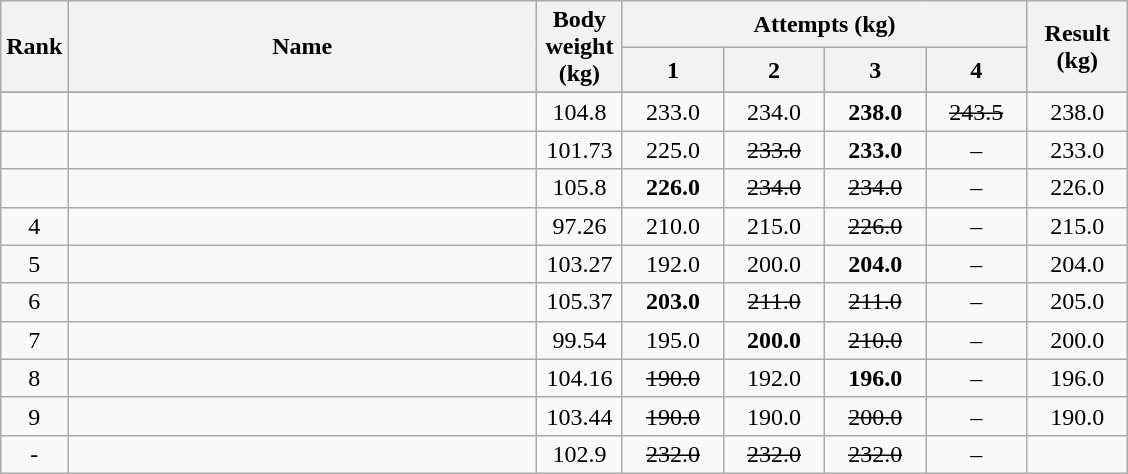<table class="wikitable" style="text-align:center;">
<tr>
<th rowspan=2>Rank</th>
<th rowspan=2 width=305>Name</th>
<th rowspan=2 width=50>Body weight (kg)</th>
<th colspan=4>Attempts (kg)</th>
<th rowspan=2 width=60>Result (kg)</th>
</tr>
<tr>
<th width=60>1</th>
<th width=60>2</th>
<th width=60>3</th>
<th width=60>4</th>
</tr>
<tr>
</tr>
<tr>
<td></td>
<td align=left></td>
<td>104.8</td>
<td>233.0</td>
<td>234.0</td>
<td><strong>238.0</strong> </td>
<td><s>243.5</s></td>
<td>238.0</td>
</tr>
<tr>
<td></td>
<td align=left></td>
<td>101.73</td>
<td>225.0</td>
<td><s>233.0</s></td>
<td><strong>233.0</strong></td>
<td>–</td>
<td>233.0</td>
</tr>
<tr>
<td></td>
<td align=left></td>
<td>105.8</td>
<td><strong>226.0</strong></td>
<td><s>234.0</s></td>
<td><s>234.0</s></td>
<td>–</td>
<td>226.0</td>
</tr>
<tr>
<td>4</td>
<td align=left></td>
<td>97.26</td>
<td>210.0</td>
<td>215.0</td>
<td><s>226.0</s></td>
<td>–</td>
<td>215.0</td>
</tr>
<tr>
<td>5</td>
<td align=left></td>
<td>103.27</td>
<td>192.0</td>
<td>200.0</td>
<td><strong>204.0</strong></td>
<td>–</td>
<td>204.0</td>
</tr>
<tr>
<td>6</td>
<td align=left></td>
<td>105.37</td>
<td><strong>203.0</strong></td>
<td><s>211.0</s></td>
<td><s>211.0</s></td>
<td>–</td>
<td>205.0</td>
</tr>
<tr>
<td>7</td>
<td align=left></td>
<td>99.54</td>
<td>195.0</td>
<td><strong>200.0</strong></td>
<td><s>210.0</s></td>
<td>–</td>
<td>200.0</td>
</tr>
<tr>
<td>8</td>
<td align=left></td>
<td>104.16</td>
<td><s>190.0</s></td>
<td>192.0</td>
<td><strong>196.0</strong></td>
<td>–</td>
<td>196.0</td>
</tr>
<tr>
<td>9</td>
<td align=left></td>
<td>103.44</td>
<td><s>190.0</s></td>
<td>190.0</td>
<td><s>200.0</s></td>
<td>–</td>
<td>190.0</td>
</tr>
<tr>
<td>-</td>
<td align=left></td>
<td>102.9</td>
<td><s>232.0</s></td>
<td><s>232.0</s></td>
<td><s>232.0</s></td>
<td>–</td>
<td></td>
</tr>
</table>
